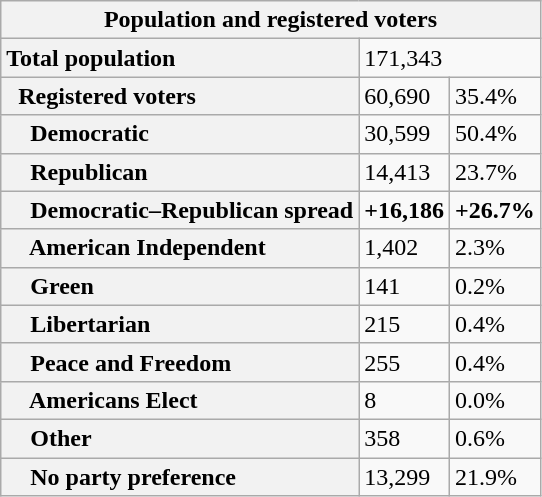<table class="wikitable collapsible collapsed">
<tr>
<th colspan="3">Population and registered voters</th>
</tr>
<tr>
<th scope="row" style="text-align: left;">Total population</th>
<td colspan="2">171,343</td>
</tr>
<tr>
<th scope="row" style="text-align: left;">  Registered voters</th>
<td>60,690</td>
<td>35.4%</td>
</tr>
<tr>
<th scope="row" style="text-align: left;">    Democratic</th>
<td>30,599</td>
<td>50.4%</td>
</tr>
<tr>
<th scope="row" style="text-align: left;">    Republican</th>
<td>14,413</td>
<td>23.7%</td>
</tr>
<tr>
<th scope="row" style="text-align: left;">    Democratic–Republican spread</th>
<td><span><strong>+16,186</strong></span></td>
<td><span><strong>+26.7%</strong></span></td>
</tr>
<tr>
<th scope="row" style="text-align: left;">    American Independent</th>
<td>1,402</td>
<td>2.3%</td>
</tr>
<tr>
<th scope="row" style="text-align: left;">    Green</th>
<td>141</td>
<td>0.2%</td>
</tr>
<tr>
<th scope="row" style="text-align: left;">    Libertarian</th>
<td>215</td>
<td>0.4%</td>
</tr>
<tr>
<th scope="row" style="text-align: left;">    Peace and Freedom</th>
<td>255</td>
<td>0.4%</td>
</tr>
<tr>
<th scope="row" style="text-align: left;">    Americans Elect</th>
<td>8</td>
<td>0.0%</td>
</tr>
<tr>
<th scope="row" style="text-align: left;">    Other</th>
<td>358</td>
<td>0.6%</td>
</tr>
<tr>
<th scope="row" style="text-align: left;">    No party preference</th>
<td>13,299</td>
<td>21.9%</td>
</tr>
</table>
